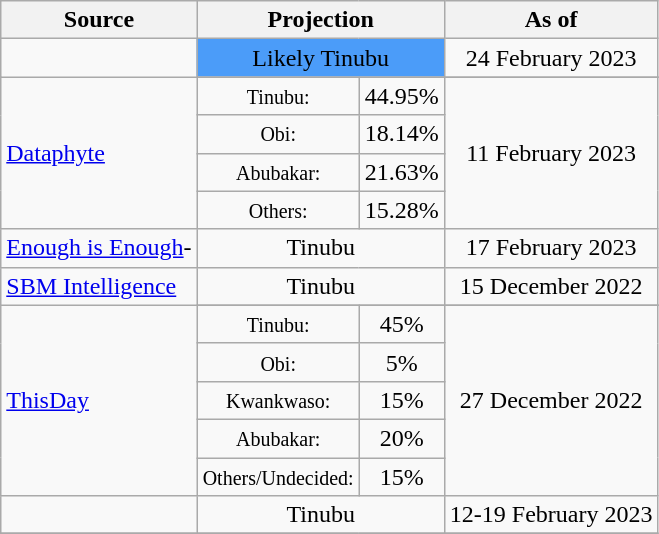<table class="wikitable" style="text-align:center">
<tr>
<th>Source</th>
<th colspan=2>Projection</th>
<th>As of</th>
</tr>
<tr>
<td align="left"></td>
<td colspan=2 bgcolor=#4b9cf9>Likely Tinubu</td>
<td>24 February 2023</td>
</tr>
<tr>
<td rowspan=5 align="left"><a href='#'>Dataphyte</a></td>
</tr>
<tr>
<td><small>Tinubu:</small></td>
<td>44.95%</td>
<td rowspan=4>11 February 2023</td>
</tr>
<tr>
<td><small>Obi:</small></td>
<td>18.14%</td>
</tr>
<tr>
<td><small>Abubakar:</small></td>
<td>21.63%</td>
</tr>
<tr>
<td><small>Others:</small></td>
<td>15.28%</td>
</tr>
<tr>
<td align="left"><a href='#'>Enough is Enough</a>-<br></td>
<td colspan=2 >Tinubu</td>
<td>17 February 2023</td>
</tr>
<tr>
<td align="left"><a href='#'>SBM Intelligence</a></td>
<td colspan=2 >Tinubu</td>
<td>15 December 2022</td>
</tr>
<tr>
<td rowspan=6 align="left"><a href='#'>ThisDay</a></td>
</tr>
<tr>
<td><small>Tinubu:</small></td>
<td>45%</td>
<td rowspan=5>27 December 2022</td>
</tr>
<tr>
<td><small>Obi:</small></td>
<td>5%</td>
</tr>
<tr>
<td><small>Kwankwaso:</small></td>
<td>15%</td>
</tr>
<tr>
<td><small>Abubakar:</small></td>
<td>20%</td>
</tr>
<tr>
<td><small>Others/Undecided:</small></td>
<td>15%</td>
</tr>
<tr>
<td align="left"></td>
<td colspan=2 >Tinubu</td>
<td>12-19 February 2023</td>
</tr>
<tr>
</tr>
</table>
